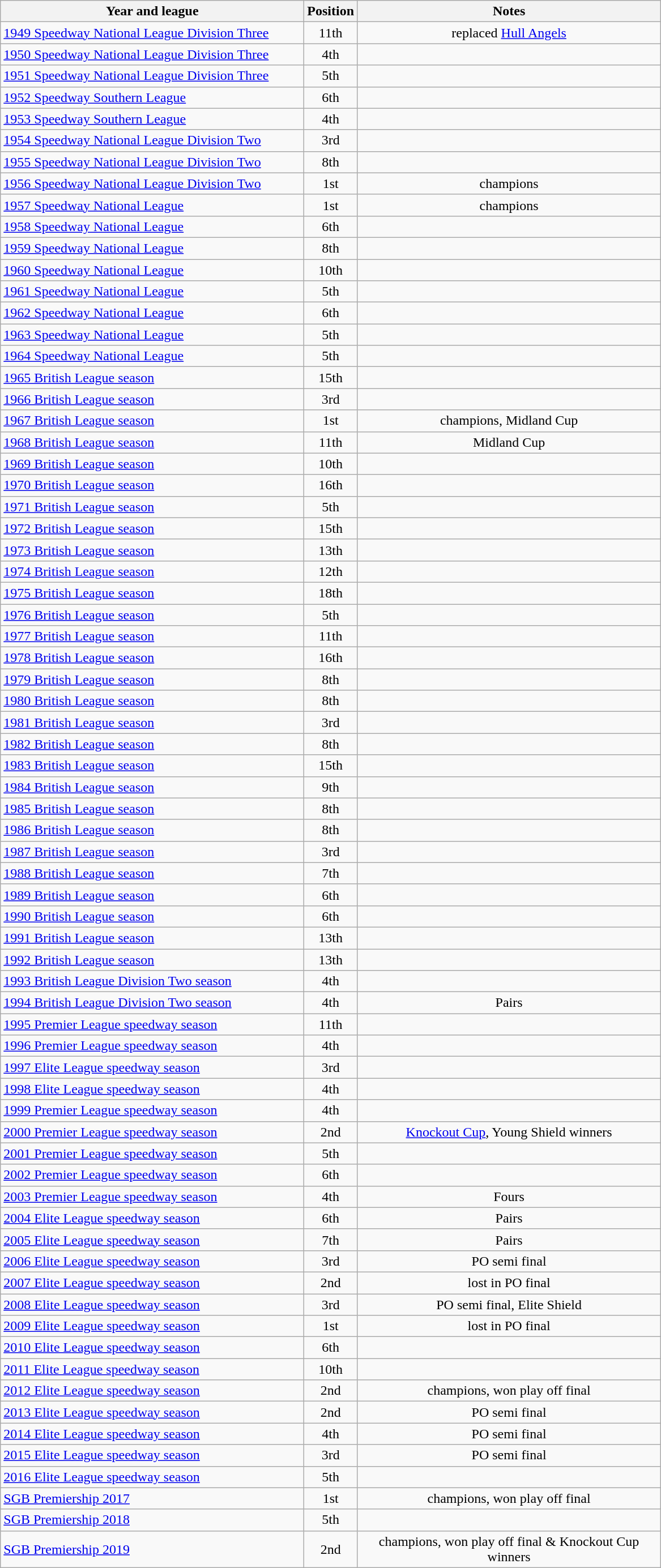<table class="wikitable">
<tr>
<th width=350>Year and league</th>
<th width=50>Position</th>
<th width=350>Notes</th>
</tr>
<tr align=center>
<td align="left"><a href='#'>1949 Speedway National League Division Three</a></td>
<td>11th</td>
<td>replaced <a href='#'>Hull Angels</a></td>
</tr>
<tr align=center>
<td align="left"><a href='#'>1950 Speedway National League Division Three</a></td>
<td>4th</td>
<td></td>
</tr>
<tr align=center>
<td align="left"><a href='#'>1951 Speedway National League Division Three</a></td>
<td>5th</td>
<td></td>
</tr>
<tr align=center>
<td align="left"><a href='#'>1952 Speedway Southern League</a></td>
<td>6th</td>
<td></td>
</tr>
<tr align=center>
<td align="left"><a href='#'>1953 Speedway Southern League</a></td>
<td>4th</td>
<td></td>
</tr>
<tr align=center>
<td align="left"><a href='#'>1954 Speedway National League Division Two</a></td>
<td>3rd</td>
<td></td>
</tr>
<tr align=center>
<td align="left"><a href='#'>1955 Speedway National League Division Two</a></td>
<td>8th</td>
<td></td>
</tr>
<tr align=center>
<td align="left"><a href='#'>1956 Speedway National League Division Two</a></td>
<td>1st</td>
<td>champions</td>
</tr>
<tr align=center>
<td align="left"><a href='#'>1957 Speedway National League</a></td>
<td>1st</td>
<td>champions</td>
</tr>
<tr align=center>
<td align="left"><a href='#'>1958 Speedway National League</a></td>
<td>6th</td>
<td></td>
</tr>
<tr align=center>
<td align="left"><a href='#'>1959 Speedway National League</a></td>
<td>8th</td>
<td></td>
</tr>
<tr align=center>
<td align="left"><a href='#'>1960 Speedway National League</a></td>
<td>10th</td>
<td></td>
</tr>
<tr align=center>
<td align="left"><a href='#'>1961 Speedway National League</a></td>
<td>5th</td>
<td></td>
</tr>
<tr align=center>
<td align="left"><a href='#'>1962 Speedway National League</a></td>
<td>6th</td>
<td></td>
</tr>
<tr align=center>
<td align="left"><a href='#'>1963 Speedway National League</a></td>
<td>5th</td>
<td></td>
</tr>
<tr align=center>
<td align="left"><a href='#'>1964 Speedway National League</a></td>
<td>5th</td>
<td></td>
</tr>
<tr align=center>
<td align="left"><a href='#'>1965 British League season</a></td>
<td>15th</td>
<td></td>
</tr>
<tr align=center>
<td align="left"><a href='#'>1966 British League season</a></td>
<td>3rd</td>
<td></td>
</tr>
<tr align=center>
<td align="left"><a href='#'>1967 British League season</a></td>
<td>1st</td>
<td>champions, Midland Cup</td>
</tr>
<tr align=center>
<td align="left"><a href='#'>1968 British League season</a></td>
<td>11th</td>
<td>Midland Cup</td>
</tr>
<tr align=center>
<td align="left"><a href='#'>1969 British League season</a></td>
<td>10th</td>
<td></td>
</tr>
<tr align=center>
<td align="left"><a href='#'>1970 British League season</a></td>
<td>16th</td>
<td></td>
</tr>
<tr align=center>
<td align="left"><a href='#'>1971 British League season</a></td>
<td>5th</td>
<td></td>
</tr>
<tr align=center>
<td align="left"><a href='#'>1972 British League season</a></td>
<td>15th</td>
<td></td>
</tr>
<tr align=center>
<td align="left"><a href='#'>1973 British League season</a></td>
<td>13th</td>
<td></td>
</tr>
<tr align=center>
<td align="left"><a href='#'>1974 British League season</a></td>
<td>12th</td>
<td></td>
</tr>
<tr align=center>
<td align="left"><a href='#'>1975 British League season</a></td>
<td>18th</td>
<td></td>
</tr>
<tr align=center>
<td align="left"><a href='#'>1976 British League season</a></td>
<td>5th</td>
<td></td>
</tr>
<tr align=center>
<td align="left"><a href='#'>1977 British League season</a></td>
<td>11th</td>
<td></td>
</tr>
<tr align=center>
<td align="left"><a href='#'>1978 British League season</a></td>
<td>16th</td>
<td></td>
</tr>
<tr align=center>
<td align="left"><a href='#'>1979 British League season</a></td>
<td>8th</td>
<td></td>
</tr>
<tr align=center>
<td align="left"><a href='#'>1980 British League season</a></td>
<td>8th</td>
<td></td>
</tr>
<tr align=center>
<td align="left"><a href='#'>1981 British League season</a></td>
<td>3rd</td>
<td></td>
</tr>
<tr align=center>
<td align="left"><a href='#'>1982 British League season</a></td>
<td>8th</td>
<td></td>
</tr>
<tr align=center>
<td align="left"><a href='#'>1983 British League season</a></td>
<td>15th</td>
<td></td>
</tr>
<tr align=center>
<td align="left"><a href='#'>1984 British League season</a></td>
<td>9th</td>
<td></td>
</tr>
<tr align=center>
<td align="left"><a href='#'>1985 British League season</a></td>
<td>8th</td>
<td></td>
</tr>
<tr align=center>
<td align="left"><a href='#'>1986 British League season</a></td>
<td>8th</td>
<td></td>
</tr>
<tr align=center>
<td align="left"><a href='#'>1987 British League season</a></td>
<td>3rd</td>
<td></td>
</tr>
<tr align=center>
<td align="left"><a href='#'>1988 British League season</a></td>
<td>7th</td>
<td></td>
</tr>
<tr align=center>
<td align="left"><a href='#'>1989 British League season</a></td>
<td>6th</td>
<td></td>
</tr>
<tr align=center>
<td align="left"><a href='#'>1990 British League season</a></td>
<td>6th</td>
<td></td>
</tr>
<tr align=center>
<td align="left"><a href='#'>1991 British League season</a></td>
<td>13th</td>
<td></td>
</tr>
<tr align=center>
<td align="left"><a href='#'>1992 British League season</a></td>
<td>13th</td>
<td></td>
</tr>
<tr align=center>
<td align="left"><a href='#'>1993 British League Division Two season</a></td>
<td>4th</td>
<td></td>
</tr>
<tr align=center>
<td align="left"><a href='#'>1994 British League Division Two season</a></td>
<td>4th</td>
<td>Pairs</td>
</tr>
<tr align=center>
<td align="left"><a href='#'>1995 Premier League speedway season</a></td>
<td>11th</td>
<td></td>
</tr>
<tr align=center>
<td align="left"><a href='#'>1996 Premier League speedway season</a></td>
<td>4th</td>
<td></td>
</tr>
<tr align=center>
<td align="left"><a href='#'>1997 Elite League speedway season</a></td>
<td>3rd</td>
<td></td>
</tr>
<tr align=center>
<td align="left"><a href='#'>1998 Elite League speedway season</a></td>
<td>4th</td>
<td></td>
</tr>
<tr align=center>
<td align="left"><a href='#'>1999 Premier League speedway season</a></td>
<td>4th</td>
<td></td>
</tr>
<tr align=center>
<td align="left"><a href='#'>2000 Premier League speedway season</a></td>
<td>2nd</td>
<td><a href='#'>Knockout Cup</a>, Young Shield winners</td>
</tr>
<tr align=center>
<td align="left"><a href='#'>2001 Premier League speedway season</a></td>
<td>5th</td>
<td></td>
</tr>
<tr align=center>
<td align="left"><a href='#'>2002 Premier League speedway season</a></td>
<td>6th</td>
<td></td>
</tr>
<tr align=center>
<td align="left"><a href='#'>2003 Premier League speedway season</a></td>
<td>4th</td>
<td>Fours</td>
</tr>
<tr align=center>
<td align="left"><a href='#'>2004 Elite League speedway season</a></td>
<td>6th</td>
<td>Pairs</td>
</tr>
<tr align=center>
<td align="left"><a href='#'>2005 Elite League speedway season</a></td>
<td>7th</td>
<td>Pairs</td>
</tr>
<tr align=center>
<td align="left"><a href='#'>2006 Elite League speedway season</a></td>
<td>3rd</td>
<td>PO semi final</td>
</tr>
<tr align=center>
<td align="left"><a href='#'>2007 Elite League speedway season</a></td>
<td>2nd</td>
<td>lost in PO final</td>
</tr>
<tr align=center>
<td align="left"><a href='#'>2008 Elite League speedway season</a></td>
<td>3rd</td>
<td>PO semi final, Elite Shield</td>
</tr>
<tr align=center>
<td align="left"><a href='#'>2009 Elite League speedway season</a></td>
<td>1st</td>
<td>lost in PO final</td>
</tr>
<tr align=center>
<td align="left"><a href='#'>2010 Elite League speedway season</a></td>
<td>6th</td>
<td></td>
</tr>
<tr align=center>
<td align="left"><a href='#'>2011 Elite League speedway season</a></td>
<td>10th</td>
<td></td>
</tr>
<tr align=center>
<td align="left"><a href='#'>2012 Elite League speedway season</a></td>
<td>2nd</td>
<td>champions, won play off final</td>
</tr>
<tr align=center>
<td align="left"><a href='#'>2013 Elite League speedway season</a></td>
<td>2nd</td>
<td>PO semi final</td>
</tr>
<tr align=center>
<td align="left"><a href='#'>2014 Elite League speedway season</a></td>
<td>4th</td>
<td>PO semi final</td>
</tr>
<tr align=center>
<td align="left"><a href='#'>2015 Elite League speedway season</a></td>
<td>3rd</td>
<td>PO semi final</td>
</tr>
<tr align=center>
<td align="left"><a href='#'>2016 Elite League speedway season</a></td>
<td>5th</td>
<td></td>
</tr>
<tr align=center>
<td align="left"><a href='#'>SGB Premiership 2017</a></td>
<td>1st</td>
<td>champions, won play off final</td>
</tr>
<tr align=center>
<td align="left"><a href='#'>SGB Premiership 2018</a></td>
<td>5th</td>
<td></td>
</tr>
<tr align=center>
<td align="left"><a href='#'>SGB Premiership 2019</a></td>
<td>2nd</td>
<td>champions, won play off final & Knockout Cup winners</td>
</tr>
</table>
